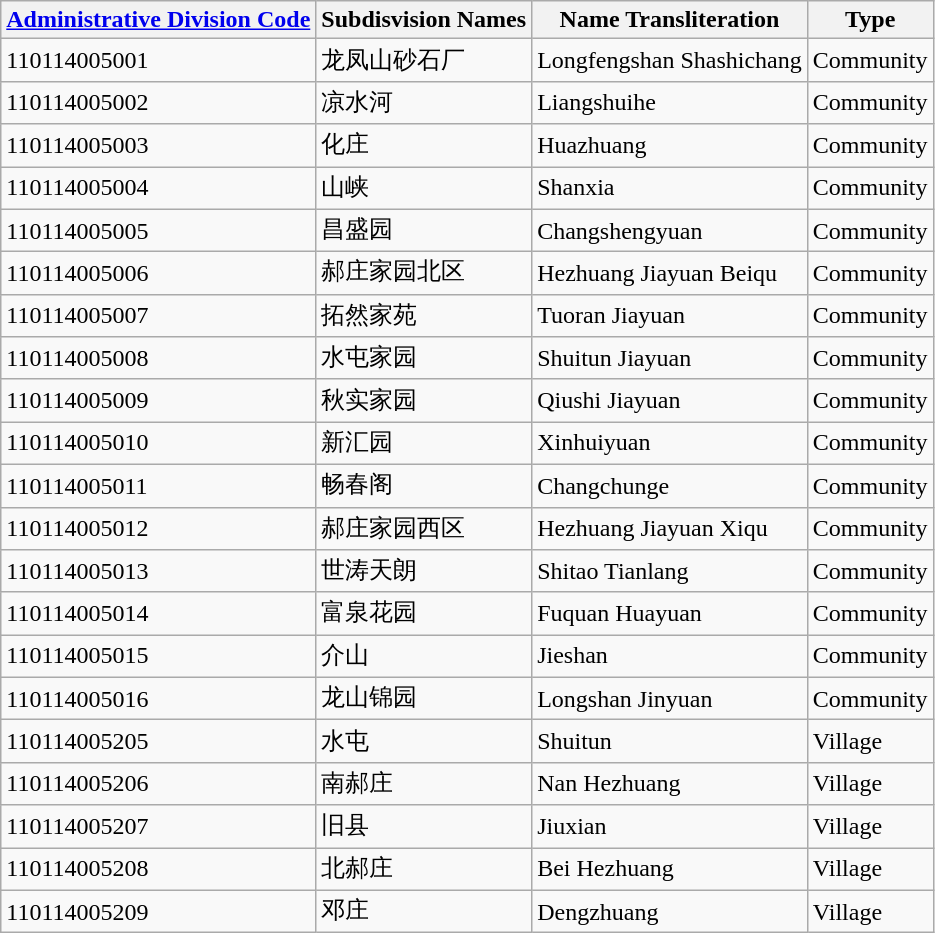<table class="wikitable sortable">
<tr>
<th><a href='#'>Administrative Division Code</a></th>
<th>Subdisvision Names</th>
<th>Name Transliteration</th>
<th>Type</th>
</tr>
<tr>
<td>110114005001</td>
<td>龙凤山砂石厂</td>
<td>Longfengshan Shashichang</td>
<td>Community</td>
</tr>
<tr>
<td>110114005002</td>
<td>凉水河</td>
<td>Liangshuihe</td>
<td>Community</td>
</tr>
<tr>
<td>110114005003</td>
<td>化庄</td>
<td>Huazhuang</td>
<td>Community</td>
</tr>
<tr>
<td>110114005004</td>
<td>山峡</td>
<td>Shanxia</td>
<td>Community</td>
</tr>
<tr>
<td>110114005005</td>
<td>昌盛园</td>
<td>Changshengyuan</td>
<td>Community</td>
</tr>
<tr>
<td>110114005006</td>
<td>郝庄家园北区</td>
<td>Hezhuang Jiayuan Beiqu</td>
<td>Community</td>
</tr>
<tr>
<td>110114005007</td>
<td>拓然家苑</td>
<td>Tuoran Jiayuan</td>
<td>Community</td>
</tr>
<tr>
<td>110114005008</td>
<td>水屯家园</td>
<td>Shuitun Jiayuan</td>
<td>Community</td>
</tr>
<tr>
<td>110114005009</td>
<td>秋实家园</td>
<td>Qiushi Jiayuan</td>
<td>Community</td>
</tr>
<tr>
<td>110114005010</td>
<td>新汇园</td>
<td>Xinhuiyuan</td>
<td>Community</td>
</tr>
<tr>
<td>110114005011</td>
<td>畅春阁</td>
<td>Changchunge</td>
<td>Community</td>
</tr>
<tr>
<td>110114005012</td>
<td>郝庄家园西区</td>
<td>Hezhuang Jiayuan Xiqu</td>
<td>Community</td>
</tr>
<tr>
<td>110114005013</td>
<td>世涛天朗</td>
<td>Shitao Tianlang</td>
<td>Community</td>
</tr>
<tr>
<td>110114005014</td>
<td>富泉花园</td>
<td>Fuquan Huayuan</td>
<td>Community</td>
</tr>
<tr>
<td>110114005015</td>
<td>介山</td>
<td>Jieshan</td>
<td>Community</td>
</tr>
<tr>
<td>110114005016</td>
<td>龙山锦园</td>
<td>Longshan Jinyuan</td>
<td>Community</td>
</tr>
<tr>
<td>110114005205</td>
<td>水屯</td>
<td>Shuitun</td>
<td>Village</td>
</tr>
<tr>
<td>110114005206</td>
<td>南郝庄</td>
<td>Nan Hezhuang</td>
<td>Village</td>
</tr>
<tr>
<td>110114005207</td>
<td>旧县</td>
<td>Jiuxian</td>
<td>Village</td>
</tr>
<tr>
<td>110114005208</td>
<td>北郝庄</td>
<td>Bei Hezhuang</td>
<td>Village</td>
</tr>
<tr>
<td>110114005209</td>
<td>邓庄</td>
<td>Dengzhuang</td>
<td>Village</td>
</tr>
</table>
